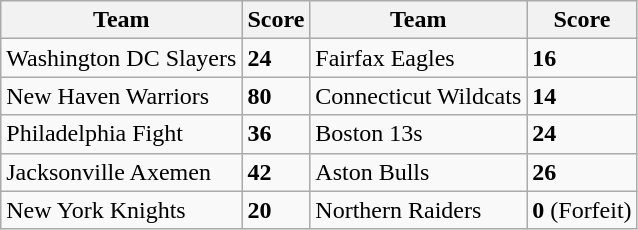<table class="wikitable">
<tr>
<th>Team</th>
<th>Score</th>
<th>Team</th>
<th>Score</th>
</tr>
<tr>
<td>Washington DC Slayers</td>
<td><strong>24</strong></td>
<td>Fairfax Eagles</td>
<td><strong>16</strong></td>
</tr>
<tr>
<td>New Haven Warriors</td>
<td><strong>80</strong></td>
<td>Connecticut Wildcats</td>
<td><strong>14</strong></td>
</tr>
<tr>
<td>Philadelphia Fight</td>
<td><strong>36</strong></td>
<td>Boston 13s</td>
<td><strong>24</strong></td>
</tr>
<tr>
<td>Jacksonville Axemen</td>
<td><strong>42</strong></td>
<td>Aston Bulls</td>
<td><strong>26</strong></td>
</tr>
<tr>
<td>New York Knights</td>
<td><strong>20</strong></td>
<td>Northern Raiders</td>
<td><strong>0</strong> (Forfeit)</td>
</tr>
</table>
